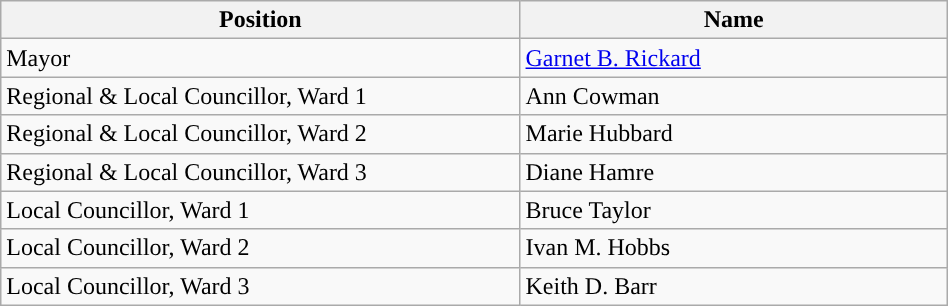<table class="wikitable" style="width:50%;">
<tr>
<th bgcolor="#DDDDFF" width="50px">Position</th>
<th bgcolor="#DDDDFF" width="50px">Name</th>
</tr>
<tr>
<td>Mayor</td>
<td><a href='#'>Garnet B. Rickard</a></td>
</tr>
<tr>
<td>Regional & Local Councillor, Ward 1</td>
<td>Ann Cowman</td>
</tr>
<tr>
<td>Regional & Local Councillor, Ward 2</td>
<td>Marie Hubbard</td>
</tr>
<tr>
<td>Regional & Local Councillor, Ward 3</td>
<td>Diane Hamre</td>
</tr>
<tr>
<td>Local Councillor, Ward 1</td>
<td>Bruce Taylor</td>
</tr>
<tr>
<td>Local Councillor, Ward 2</td>
<td>Ivan M. Hobbs</td>
</tr>
<tr>
<td>Local Councillor, Ward 3</td>
<td>Keith D. Barr</td>
</tr>
</table>
